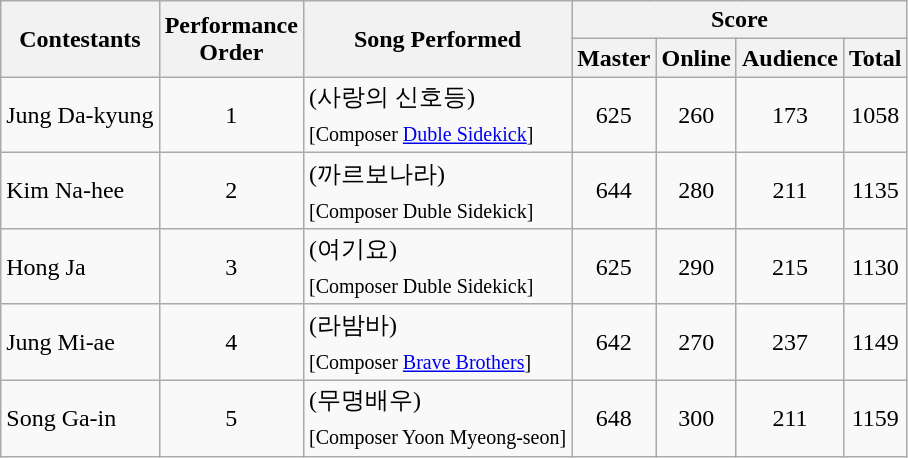<table class="wikitable sortable">
<tr>
<th rowspan=2>Contestants</th>
<th rowspan=2>Performance<br>Order</th>
<th rowspan=2>Song Performed</th>
<th colspan=4>Score</th>
</tr>
<tr>
<th>Master</th>
<th>Online</th>
<th>Audience</th>
<th>Total</th>
</tr>
<tr align=center>
<td align=left>Jung Da-kyung</td>
<td>1</td>
<td align=left>(사랑의 신호등)<br><sub>[Composer <a href='#'>Duble Sidekick</a>]</sub></td>
<td>625</td>
<td>260</td>
<td>173</td>
<td>1058</td>
</tr>
<tr align=center>
<td align=left>Kim Na-hee</td>
<td>2</td>
<td align=left>(까르보나라)<br><sub>[Composer Duble Sidekick]</sub></td>
<td>644</td>
<td>280</td>
<td>211</td>
<td>1135</td>
</tr>
<tr align=center>
<td align=left>Hong Ja</td>
<td>3</td>
<td align=left>(여기요)<br><sub>[Composer Duble Sidekick]</sub></td>
<td>625</td>
<td>290</td>
<td>215</td>
<td>1130</td>
</tr>
<tr align=center>
<td align=left>Jung Mi-ae</td>
<td>4</td>
<td align=left>(라밤바)<br><sub>[Composer <a href='#'>Brave Brothers</a>]</sub></td>
<td>642</td>
<td>270</td>
<td>237</td>
<td>1149</td>
</tr>
<tr align=center>
<td align=left>Song Ga-in</td>
<td>5</td>
<td align=left>(무명배우)<br><sub>[Composer Yoon Myeong-seon]</sub></td>
<td>648</td>
<td>300</td>
<td>211</td>
<td>1159</td>
</tr>
</table>
